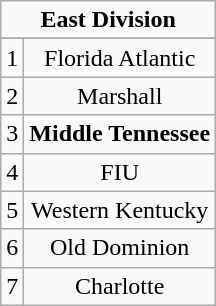<table class="wikitable">
<tr align="center">
<td align="center" Colspan="3"><strong>East Division</strong></td>
</tr>
<tr align="center">
</tr>
<tr align="center">
<td>1</td>
<td>Florida Atlantic</td>
</tr>
<tr align="center">
<td>2</td>
<td>Marshall</td>
</tr>
<tr align="center">
<td>3</td>
<td><strong>Middle Tennessee</strong></td>
</tr>
<tr align="center">
<td>4</td>
<td>FIU</td>
</tr>
<tr align="center">
<td>5</td>
<td>Western Kentucky</td>
</tr>
<tr align="center">
<td>6</td>
<td>Old Dominion</td>
</tr>
<tr align="center">
<td>7</td>
<td>Charlotte</td>
</tr>
</table>
